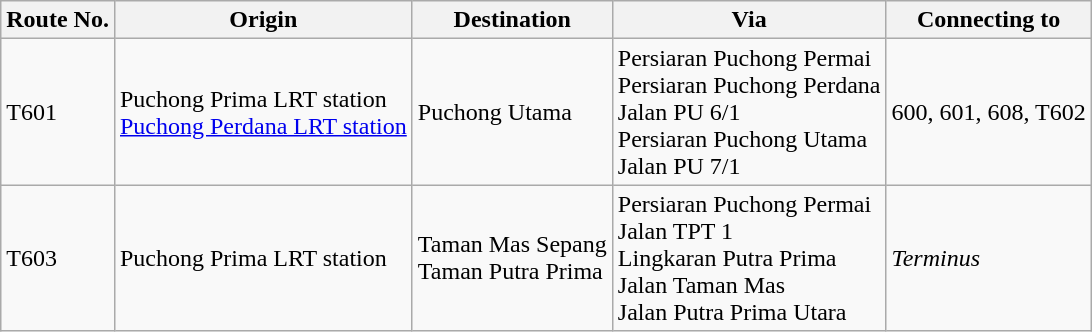<table class="wikitable">
<tr>
<th>Route No.</th>
<th>Origin</th>
<th>Destination</th>
<th>Via</th>
<th>Connecting to</th>
</tr>
<tr>
<td>T601</td>
<td> Puchong Prima LRT station <br> <a href='#'>Puchong Perdana LRT station</a></td>
<td>Puchong Utama</td>
<td>Persiaran Puchong Permai<br>Persiaran Puchong Perdana<br>Jalan PU 6/1<br>Persiaran Puchong Utama<br>Jalan PU 7/1</td>
<td>600, 601, 608, T602</td>
</tr>
<tr>
<td>T603</td>
<td> Puchong Prima LRT station</td>
<td>Taman Mas Sepang <br> Taman Putra Prima</td>
<td>Persiaran Puchong Permai<br>Jalan TPT 1<br>Lingkaran Putra Prima<br>Jalan Taman Mas<br>Jalan Putra Prima Utara</td>
<td><em>Terminus</em></td>
</tr>
</table>
